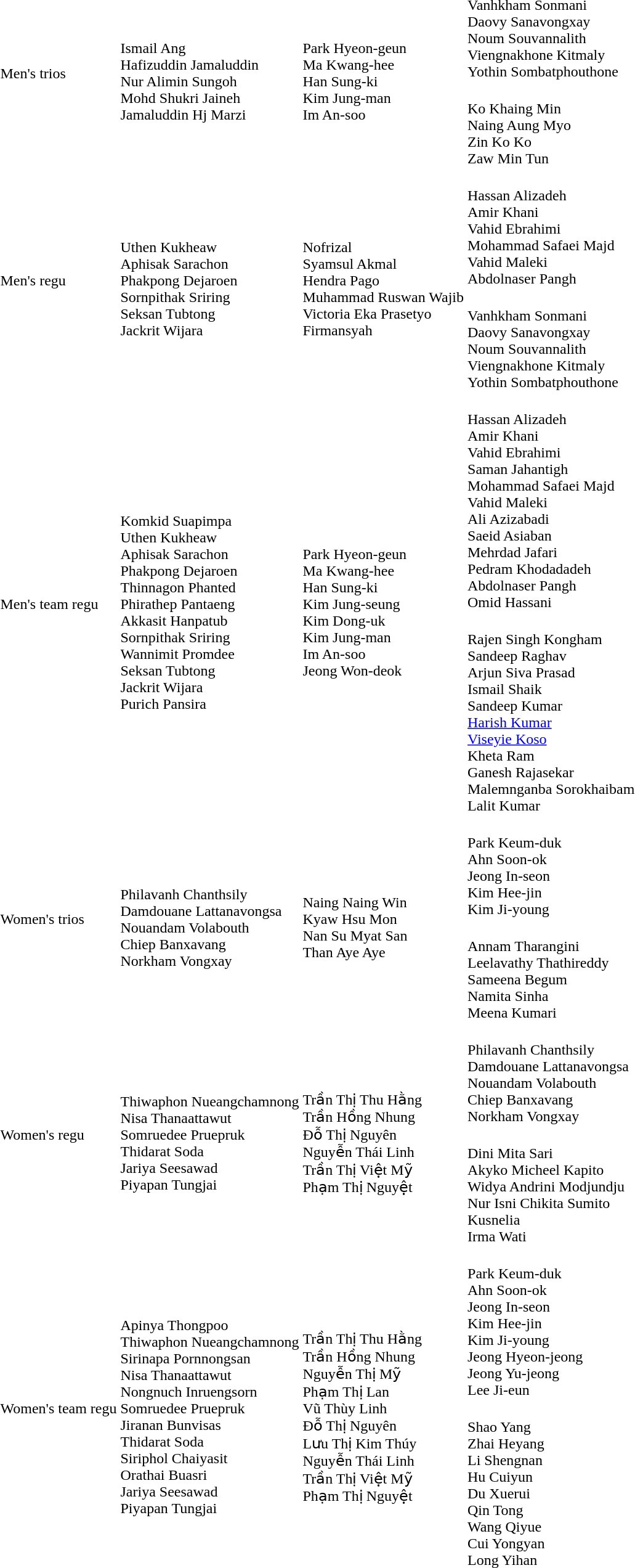<table>
<tr>
<td rowspan=2>Men's trios</td>
<td rowspan=2><br>Ismail Ang<br>Hafizuddin Jamaluddin<br>Nur Alimin Sungoh<br>Mohd Shukri Jaineh<br>Jamaluddin Hj Marzi</td>
<td rowspan=2><br>Park Hyeon-geun<br>Ma Kwang-hee<br>Han Sung-ki<br>Kim Jung-man<br>Im An-soo</td>
<td><br>Vanhkham Sonmani<br>Daovy Sanavongxay<br>Noum Souvannalith<br>Viengnakhone Kitmaly<br>Yothin Sombatphouthone</td>
</tr>
<tr>
<td><br>Ko Khaing Min<br>Naing Aung Myo<br>Zin Ko Ko<br>Zaw Min Tun</td>
</tr>
<tr>
<td rowspan=2>Men's regu</td>
<td rowspan=2><br>Uthen Kukheaw<br>Aphisak Sarachon<br>Phakpong Dejaroen<br>Sornpithak Sriring<br>Seksan Tubtong<br>Jackrit Wijara</td>
<td rowspan=2><br>Nofrizal<br>Syamsul Akmal<br>Hendra Pago<br>Muhammad Ruswan Wajib<br>Victoria Eka Prasetyo<br>Firmansyah</td>
<td><br>Hassan Alizadeh<br>Amir Khani<br>Vahid Ebrahimi<br>Mohammad Safaei Majd<br>Vahid Maleki<br>Abdolnaser Pangh</td>
</tr>
<tr>
<td><br>Vanhkham Sonmani<br>Daovy Sanavongxay<br>Noum Souvannalith<br>Viengnakhone Kitmaly<br>Yothin Sombatphouthone</td>
</tr>
<tr>
<td rowspan=2>Men's team regu</td>
<td rowspan=2><br>Komkid Suapimpa<br>Uthen Kukheaw<br>Aphisak Sarachon<br>Phakpong Dejaroen<br>Thinnagon Phanted<br>Phirathep Pantaeng<br>Akkasit Hanpatub<br>Sornpithak Sriring<br>Wannimit Promdee<br>Seksan Tubtong<br>Jackrit Wijara<br>Purich Pansira</td>
<td rowspan=2><br>Park Hyeon-geun<br>Ma Kwang-hee<br>Han Sung-ki<br>Kim Jung-seung<br>Kim Dong-uk<br>Kim Jung-man<br>Im An-soo<br>Jeong Won-deok</td>
<td><br>Hassan Alizadeh<br>Amir Khani<br>Vahid Ebrahimi<br>Saman Jahantigh<br>Mohammad Safaei Majd<br>Vahid Maleki<br>Ali Azizabadi<br>Saeid Asiaban<br>Mehrdad Jafari<br>Pedram Khodadadeh<br>Abdolnaser Pangh<br>Omid Hassani</td>
</tr>
<tr>
<td><br>Rajen Singh Kongham<br>Sandeep Raghav<br>Arjun Siva Prasad<br>Ismail Shaik<br>Sandeep Kumar<br><a href='#'>Harish Kumar</a><br><a href='#'>Viseyie Koso</a><br>Kheta Ram<br>Ganesh Rajasekar<br>Malemnganba Sorokhaibam<br>Lalit Kumar</td>
</tr>
<tr>
<td rowspan=2>Women's trios</td>
<td rowspan=2><br>Philavanh Chanthsily<br>Damdouane Lattanavongsa<br>Nouandam Volabouth<br>Chiep Banxavang<br>Norkham Vongxay</td>
<td rowspan=2><br>Naing Naing Win<br>Kyaw Hsu Mon<br>Nan Su Myat San<br>Than Aye Aye</td>
<td><br>Park Keum-duk<br>Ahn Soon-ok<br>Jeong In-seon<br>Kim Hee-jin<br>Kim Ji-young</td>
</tr>
<tr>
<td><br>Annam Tharangini<br>Leelavathy Thathireddy<br>Sameena Begum<br>Namita Sinha<br>Meena Kumari</td>
</tr>
<tr>
<td rowspan=2>Women's regu</td>
<td rowspan=2><br>Thiwaphon Nueangchamnong<br>Nisa Thanaattawut<br>Somruedee Pruepruk<br>Thidarat Soda<br>Jariya Seesawad<br>Piyapan Tungjai</td>
<td rowspan=2><br>Trần Thị Thu Hằng<br>Trần Hồng Nhung<br>Đỗ Thị Nguyên<br>Nguyễn Thái Linh<br>Trần Thị Việt Mỹ<br>Phạm Thị Nguyệt</td>
<td><br>Philavanh Chanthsily<br>Damdouane Lattanavongsa<br>Nouandam Volabouth<br>Chiep Banxavang<br>Norkham Vongxay</td>
</tr>
<tr>
<td><br>Dini Mita Sari<br>Akyko Micheel Kapito<br>Widya Andrini Modjundju<br>Nur Isni Chikita Sumito<br>Kusnelia<br>Irma Wati</td>
</tr>
<tr>
<td rowspan=2>Women's team regu</td>
<td rowspan=2><br>Apinya Thongpoo<br>Thiwaphon Nueangchamnong<br>Sirinapa Pornnongsan<br>Nisa Thanaattawut<br>Nongnuch Inruengsorn<br>Somruedee Pruepruk<br>Jiranan Bunvisas<br>Thidarat Soda<br>Siriphol Chaiyasit<br>Orathai Buasri<br>Jariya Seesawad<br>Piyapan Tungjai</td>
<td rowspan=2><br>Trần Thị Thu Hằng<br>Trần Hồng Nhung<br>Nguyễn Thị Mỹ<br>Phạm Thị Lan<br>Vũ Thùy Linh<br>Đỗ Thị Nguyên<br>Lưu Thị Kim Thúy<br>Nguyễn Thái Linh<br>Trần Thị Việt Mỹ<br>Phạm Thị Nguyệt</td>
<td><br>Park Keum-duk<br>Ahn Soon-ok<br>Jeong In-seon<br>Kim Hee-jin<br>Kim Ji-young<br>Jeong Hyeon-jeong<br>Jeong Yu-jeong<br>Lee Ji-eun</td>
</tr>
<tr>
<td><br>Shao Yang<br>Zhai Heyang<br>Li Shengnan<br>Hu Cuiyun<br>Du Xuerui<br>Qin Tong<br>Wang Qiyue<br>Cui Yongyan<br>Long Yihan</td>
</tr>
</table>
